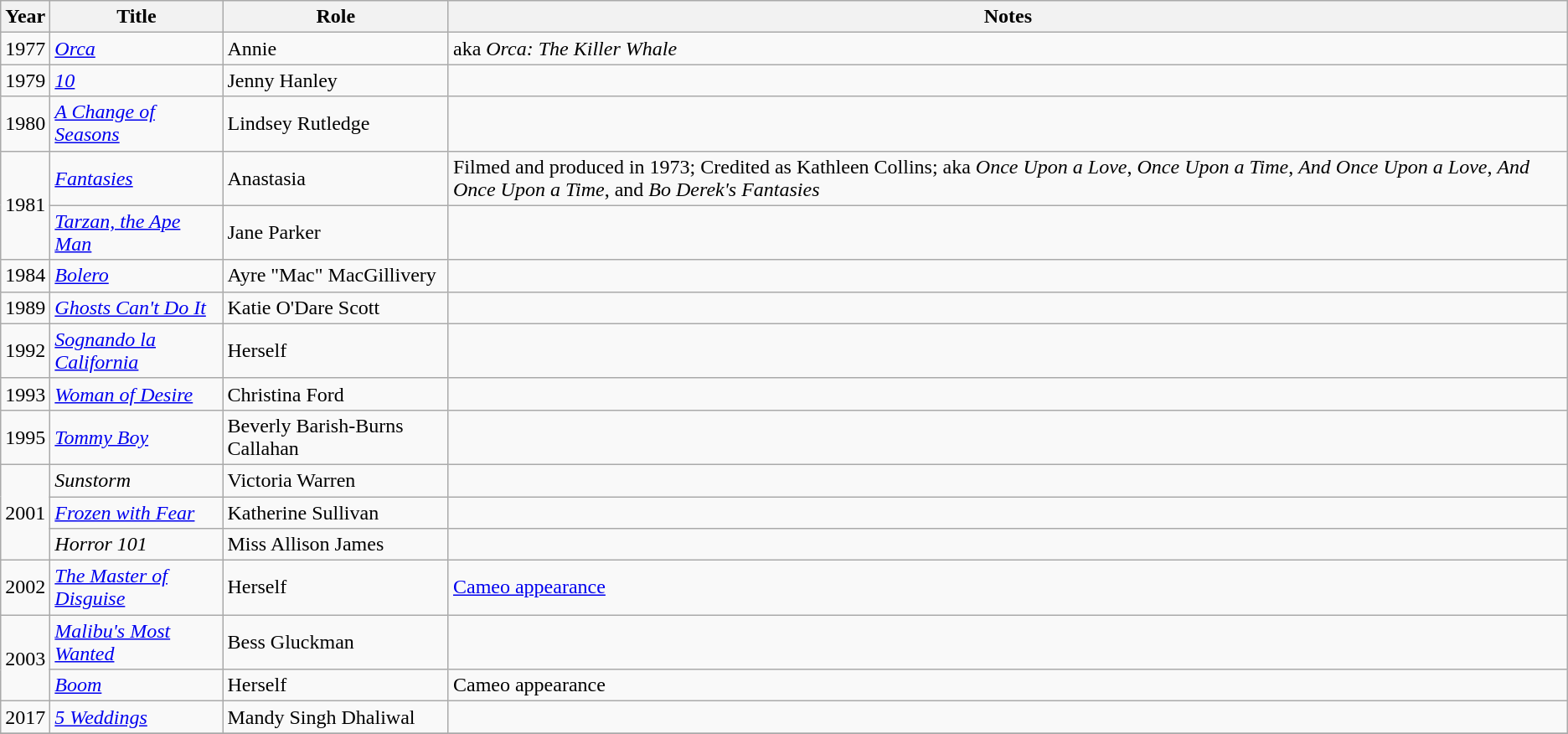<table class="wikitable sortable">
<tr>
<th>Year</th>
<th>Title</th>
<th>Role</th>
<th class="unsortable">Notes</th>
</tr>
<tr>
<td>1977</td>
<td><em><a href='#'>Orca</a></em></td>
<td>Annie</td>
<td>aka <em>Orca: The Killer Whale</em></td>
</tr>
<tr>
<td>1979</td>
<td><em><a href='#'>10</a></em></td>
<td>Jenny Hanley</td>
<td></td>
</tr>
<tr>
<td>1980</td>
<td data-sort-value="Change of Seasons, A"><em><a href='#'>A Change of Seasons</a></em></td>
<td>Lindsey Rutledge</td>
<td></td>
</tr>
<tr>
<td rowspan="2">1981</td>
<td><em><a href='#'>Fantasies</a></em></td>
<td>Anastasia</td>
<td>Filmed and produced in 1973; Credited as Kathleen Collins; aka <em>Once Upon a Love</em>, <em>Once Upon a Time</em>, <em>And Once Upon a Love</em>, <em>And Once Upon a Time</em>, and <em>Bo Derek's Fantasies</em></td>
</tr>
<tr>
<td><em><a href='#'>Tarzan, the Ape Man</a></em></td>
<td>Jane Parker</td>
<td></td>
</tr>
<tr>
<td>1984</td>
<td><em><a href='#'>Bolero</a></em></td>
<td>Ayre "Mac" MacGillivery</td>
<td></td>
</tr>
<tr>
<td>1989</td>
<td><em><a href='#'>Ghosts Can't Do It</a></em></td>
<td>Katie O'Dare Scott</td>
<td></td>
</tr>
<tr>
<td>1992</td>
<td><em><a href='#'>Sognando la California</a></em></td>
<td>Herself</td>
<td></td>
</tr>
<tr>
<td>1993</td>
<td><em><a href='#'>Woman of Desire</a></em></td>
<td>Christina Ford</td>
<td></td>
</tr>
<tr>
<td>1995</td>
<td><em><a href='#'>Tommy Boy</a></em></td>
<td>Beverly Barish-Burns Callahan</td>
<td></td>
</tr>
<tr>
<td rowspan="3">2001</td>
<td><em>Sunstorm</em></td>
<td>Victoria Warren</td>
<td></td>
</tr>
<tr>
<td><em><a href='#'>Frozen with Fear</a></em></td>
<td>Katherine Sullivan</td>
<td></td>
</tr>
<tr>
<td><em>Horror 101</em></td>
<td>Miss Allison James</td>
<td></td>
</tr>
<tr>
<td>2002</td>
<td data-sort-value="Master of Disguise, The"><em><a href='#'>The Master of Disguise</a></em></td>
<td>Herself</td>
<td><a href='#'>Cameo appearance</a></td>
</tr>
<tr>
<td rowspan="2">2003</td>
<td><em><a href='#'>Malibu's Most Wanted</a></em></td>
<td>Bess Gluckman</td>
<td></td>
</tr>
<tr>
<td><em><a href='#'>Boom</a></em></td>
<td>Herself</td>
<td>Cameo appearance</td>
</tr>
<tr>
<td>2017</td>
<td><em><a href='#'>5 Weddings</a></em></td>
<td>Mandy Singh Dhaliwal</td>
<td></td>
</tr>
<tr>
</tr>
</table>
